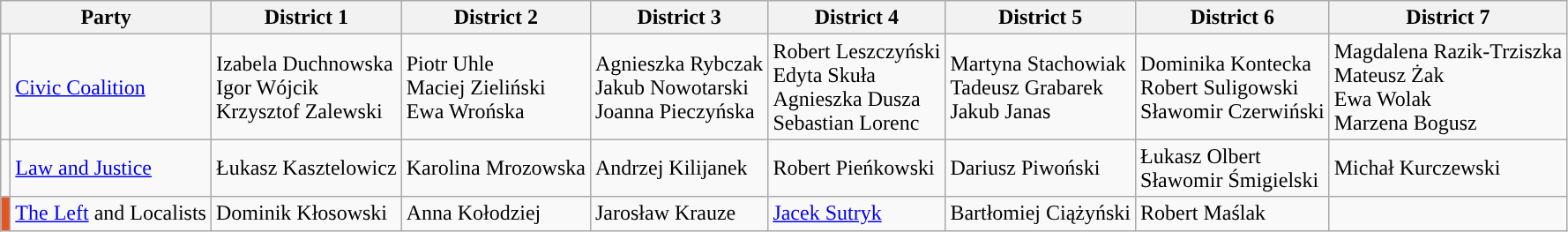<table class="wikitable">
<tr>
<th colspan=2>Party</th>
<th>District 1</th>
<th>District 2</th>
<th>District 3</th>
<th>District 4</th>
<th>District 5</th>
<th>District 6</th>
<th>District 7</th>
</tr>
<tr>
<td style="background:"></td>
<td><a href='#'>Civic Coalition</a></td>
<td>Izabela Duchnowska<br>Igor Wójcik<br>Krzysztof Zalewski</td>
<td>Piotr Uhle<br>Maciej Zieliński<br>Ewa Wrońska</td>
<td>Agnieszka Rybczak<br>Jakub Nowotarski<br>Joanna Pieczyńska</td>
<td>Robert Leszczyński<br>Edyta Skuła<br>Agnieszka Dusza<br>Sebastian Lorenc</td>
<td>Martyna Stachowiak<br>Tadeusz Grabarek<br>Jakub Janas</td>
<td>Dominika Kontecka<br>Robert Suligowski<br>Sławomir Czerwiński</td>
<td>Magdalena Razik-Trziszka<br>Mateusz Żak<br>Ewa Wolak<br>Marzena Bogusz</td>
</tr>
<tr>
<td style="background:"></td>
<td><a href='#'>Law and Justice</a></td>
<td>Łukasz Kasztelowicz</td>
<td>Karolina Mrozowska</td>
<td>Andrzej Kilijanek</td>
<td>Robert Pieńkowski</td>
<td>Dariusz Piwoński</td>
<td>Łukasz Olbert<br>Sławomir Śmigielski</td>
<td>Michał Kurczewski</td>
</tr>
<tr>
<td style="background:#E25624"></td>
<td><a href='#'>The Left</a> and Localists</td>
<td>Dominik Kłosowski</td>
<td>Anna Kołodziej</td>
<td>Jarosław Krauze</td>
<td><a href='#'>Jacek Sutryk</a></td>
<td>Bartłomiej Ciążyński</td>
<td>Robert Maślak</td>
<td></td>
</tr>
</table>
